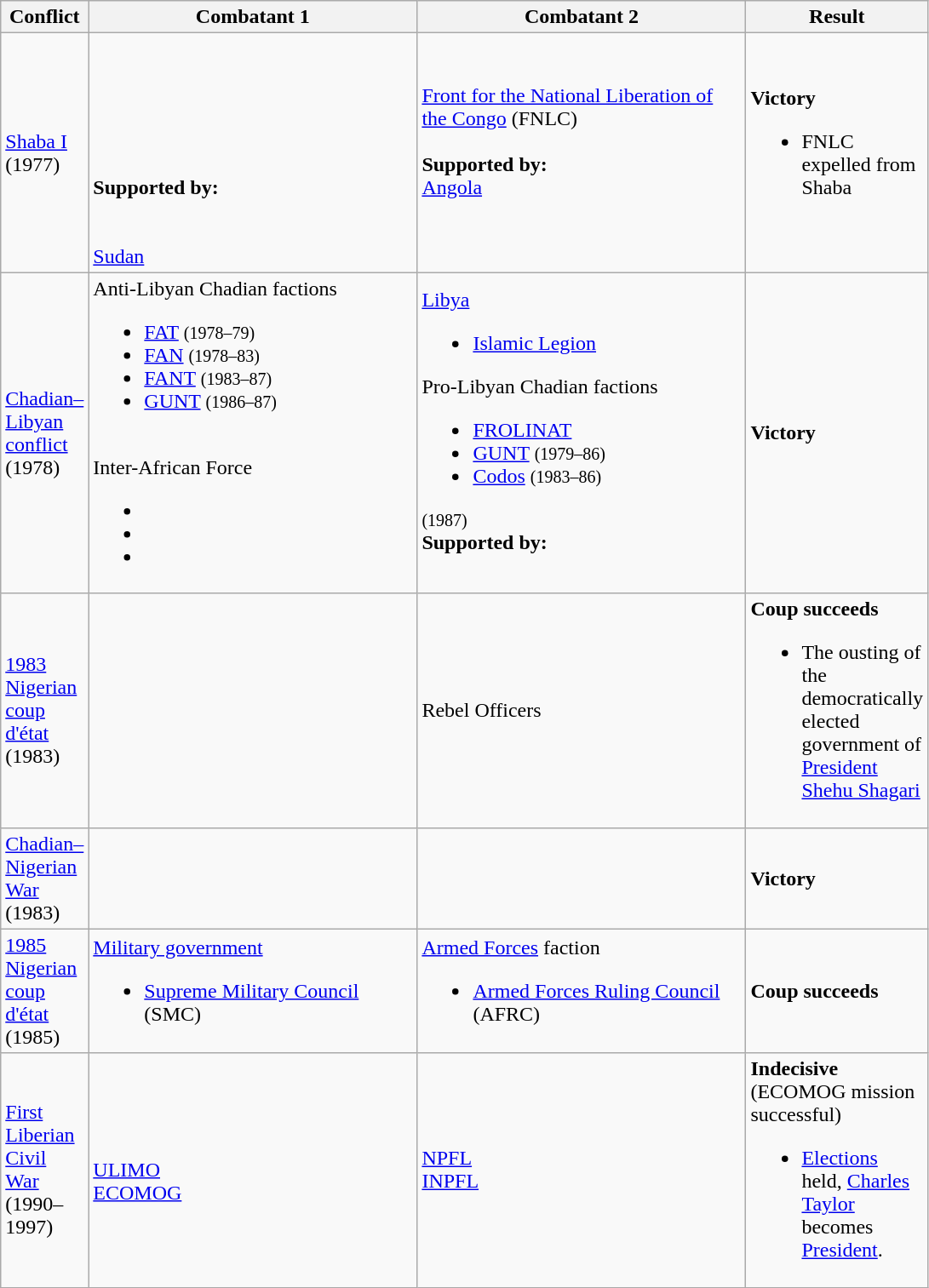<table class="wikitable sortable" style="text-align:left">
<tr>
<th width="50px"><strong>Conflict</strong></th>
<th width="250px"><strong>Combatant 1</strong></th>
<th width="250px"><strong>Combatant 2</strong></th>
<th width="75px"><strong>Result</strong></th>
</tr>
<tr>
<td><a href='#'>Shaba I</a><br>(1977)</td>
<td><br><br><br><br><br><br><strong>Supported by:</strong><br>
<br>
<br>
 <a href='#'>Sudan</a><br>
</td>
<td> <a href='#'>Front for the National Liberation of the Congo</a> (FNLC)<br><br><strong>Supported by:</strong><br>
 <a href='#'>Angola</a><br>
<br>
</td>
<td><strong>Victory</strong><br><ul><li>FNLC expelled from Shaba</li></ul></td>
</tr>
<tr>
<td><a href='#'>Chadian–Libyan conflict</a><br>(1978)</td>
<td> Anti-Libyan Chadian factions<br><ul><li><a href='#'>FAT</a> <small>(1978–79)</small></li><li><a href='#'>FAN</a> <small>(1978–83)</small></li><li><a href='#'>FANT</a> <small>(1983–87)</small></li><li><a href='#'>GUNT</a> <small>(1986–87)</small></li></ul><br>Inter-African Force<ul><li></li><li></li><li></li></ul></td>
<td> <a href='#'>Libya</a><br><ul><li><a href='#'>Islamic Legion</a></li></ul> Pro-Libyan Chadian factions<ul><li> <a href='#'>FROLINAT</a></li><li><a href='#'>GUNT</a> <small>(1979–86)</small></li><li><a href='#'>Codos</a> <small>(1983–86)</small></li></ul> <small>(1987)</small><br><strong>Supported by:</strong><br><br></td>
<td><strong>Victory</strong></td>
</tr>
<tr>
<td><a href='#'>1983 Nigerian coup d'état</a><br>(1983)</td>
<td></td>
<td> Rebel Officers</td>
<td><strong>Coup succeeds</strong><br><ul><li>The ousting of the democratically elected government of <a href='#'>President</a> <a href='#'>Shehu Shagari</a></li></ul></td>
</tr>
<tr>
<td><a href='#'>Chadian–Nigerian War</a><br>(1983)</td>
<td></td>
<td></td>
<td><strong>Victory</strong></td>
</tr>
<tr>
<td><a href='#'>1985 Nigerian coup d'état</a><br>(1985)</td>
<td> <a href='#'>Military government</a><br><ul><li><a href='#'>Supreme Military Council</a> (SMC)</li></ul></td>
<td> <a href='#'>Armed Forces</a> faction<br><ul><li><a href='#'>Armed Forces Ruling Council</a> (AFRC)</li></ul></td>
<td><strong>Coup succeeds</strong></td>
</tr>
<tr>
<td><a href='#'>First Liberian Civil War</a><br>(1990–1997)</td>
<td><br> <a href='#'>ULIMO</a><br> <a href='#'>ECOMOG</a></td>
<td> <a href='#'>NPFL</a><br> <a href='#'>INPFL</a></td>
<td><strong>Indecisive</strong> (ECOMOG mission successful)<br><ul><li><a href='#'>Elections</a> held, <a href='#'>Charles Taylor</a> becomes <a href='#'>President</a>.</li></ul></td>
</tr>
</table>
